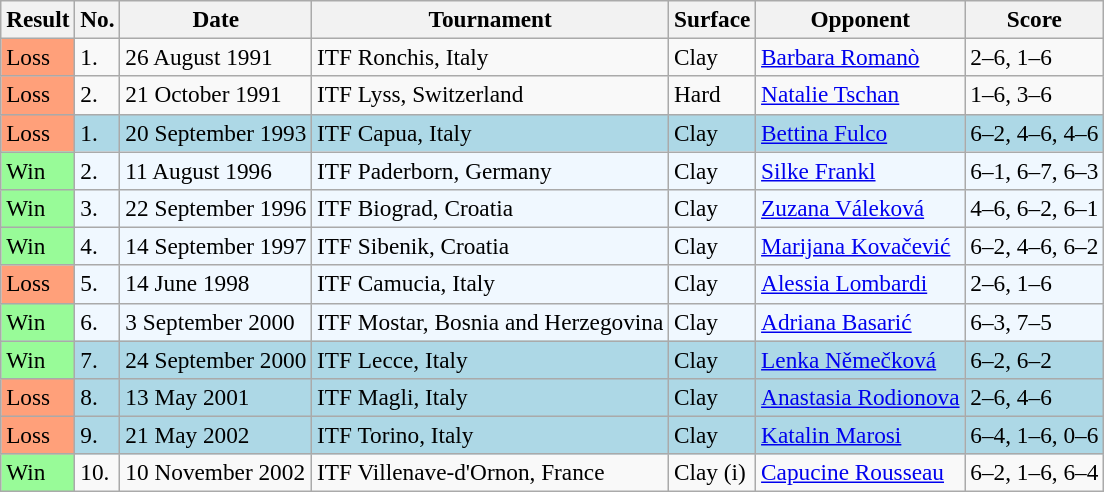<table class="sortable wikitable" style="font-size:97%;">
<tr>
<th>Result</th>
<th>No.</th>
<th>Date</th>
<th>Tournament</th>
<th>Surface</th>
<th>Opponent</th>
<th class="unsortable">Score</th>
</tr>
<tr>
<td style="background:#ffa07a;">Loss</td>
<td>1.</td>
<td>26 August 1991</td>
<td>ITF Ronchis, Italy</td>
<td>Clay</td>
<td> <a href='#'>Barbara Romanò</a></td>
<td>2–6, 1–6</td>
</tr>
<tr>
<td style="background:#ffa07a;">Loss</td>
<td>2.</td>
<td>21 October 1991</td>
<td>ITF Lyss, Switzerland</td>
<td>Hard</td>
<td> <a href='#'>Natalie Tschan</a></td>
<td>1–6, 3–6</td>
</tr>
<tr style="background:lightblue;">
<td style="background:#ffa07a;">Loss</td>
<td>1.</td>
<td>20 September 1993</td>
<td>ITF Capua, Italy</td>
<td>Clay</td>
<td> <a href='#'>Bettina Fulco</a></td>
<td>6–2, 4–6, 4–6</td>
</tr>
<tr bgcolor="#f0f8ff">
<td style="background:#98fb98;">Win</td>
<td>2.</td>
<td>11 August 1996</td>
<td>ITF Paderborn, Germany</td>
<td>Clay</td>
<td> <a href='#'>Silke Frankl</a></td>
<td>6–1, 6–7, 6–3</td>
</tr>
<tr style="background:#f0f8ff;">
<td style="background:#98fb98;">Win</td>
<td>3.</td>
<td>22 September 1996</td>
<td>ITF Biograd, Croatia</td>
<td>Clay</td>
<td> <a href='#'>Zuzana Váleková</a></td>
<td>4–6, 6–2, 6–1</td>
</tr>
<tr style="background:#f0f8ff;">
<td style="background:#98fb98;">Win</td>
<td>4.</td>
<td>14 September 1997</td>
<td>ITF Sibenik, Croatia</td>
<td>Clay</td>
<td> <a href='#'>Marijana Kovačević</a></td>
<td>6–2, 4–6, 6–2</td>
</tr>
<tr style="background:#f0f8ff;">
<td style="background:#ffa07a;">Loss</td>
<td>5.</td>
<td>14 June 1998</td>
<td>ITF Camucia, Italy</td>
<td>Clay</td>
<td> <a href='#'>Alessia Lombardi</a></td>
<td>2–6, 1–6</td>
</tr>
<tr style="background:#f0f8ff;">
<td style="background:#98fb98;">Win</td>
<td>6.</td>
<td>3 September 2000</td>
<td>ITF Mostar, Bosnia and Herzegovina</td>
<td>Clay</td>
<td> <a href='#'>Adriana Basarić</a></td>
<td>6–3, 7–5</td>
</tr>
<tr style="background:lightblue;">
<td style="background:#98fb98;">Win</td>
<td>7.</td>
<td>24 September 2000</td>
<td>ITF Lecce, Italy</td>
<td>Clay</td>
<td> <a href='#'>Lenka Němečková</a></td>
<td>6–2, 6–2</td>
</tr>
<tr style="background:lightblue;">
<td style="background:#ffa07a;">Loss</td>
<td>8.</td>
<td>13 May 2001</td>
<td>ITF Magli, Italy</td>
<td>Clay</td>
<td> <a href='#'>Anastasia Rodionova</a></td>
<td>2–6, 4–6</td>
</tr>
<tr style="background:lightblue;">
<td style="background:#ffa07a;">Loss</td>
<td>9.</td>
<td>21 May 2002</td>
<td>ITF Torino, Italy</td>
<td>Clay</td>
<td> <a href='#'>Katalin Marosi</a></td>
<td>6–4, 1–6, 0–6</td>
</tr>
<tr>
<td style="background:#98fb98;">Win</td>
<td>10.</td>
<td>10 November 2002</td>
<td>ITF Villenave-d'Ornon, France</td>
<td>Clay (i)</td>
<td> <a href='#'>Capucine Rousseau</a></td>
<td>6–2, 1–6, 6–4</td>
</tr>
</table>
